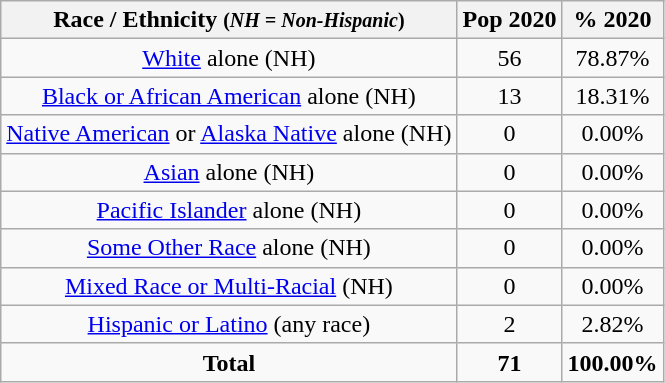<table class="wikitable" style="text-align:center;">
<tr>
<th>Race / Ethnicity <small>(<em>NH = Non-Hispanic</em>)</small></th>
<th>Pop 2020</th>
<th>% 2020</th>
</tr>
<tr>
<td><a href='#'>White</a> alone (NH)</td>
<td>56</td>
<td>78.87%</td>
</tr>
<tr>
<td><a href='#'>Black or African American</a> alone (NH)</td>
<td>13</td>
<td>18.31%</td>
</tr>
<tr>
<td><a href='#'>Native American</a> or <a href='#'>Alaska Native</a> alone (NH)</td>
<td>0</td>
<td>0.00%</td>
</tr>
<tr>
<td><a href='#'>Asian</a> alone (NH)</td>
<td>0</td>
<td>0.00%</td>
</tr>
<tr>
<td><a href='#'>Pacific Islander</a> alone (NH)</td>
<td>0</td>
<td>0.00%</td>
</tr>
<tr>
<td><a href='#'>Some Other Race</a> alone (NH)</td>
<td>0</td>
<td>0.00%</td>
</tr>
<tr>
<td><a href='#'>Mixed Race or Multi-Racial</a> (NH)</td>
<td>0</td>
<td>0.00%</td>
</tr>
<tr>
<td><a href='#'>Hispanic or Latino</a> (any race)</td>
<td>2</td>
<td>2.82%</td>
</tr>
<tr>
<td><strong>Total</strong></td>
<td><strong>71</strong></td>
<td><strong>100.00%</strong></td>
</tr>
</table>
